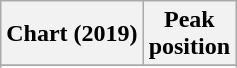<table class="wikitable sortable plainrowheaders" style="text-align:center">
<tr>
<th scope="col">Chart (2019)</th>
<th scope="col">Peak<br>position</th>
</tr>
<tr>
</tr>
<tr>
</tr>
<tr>
</tr>
<tr>
</tr>
<tr>
</tr>
<tr>
</tr>
<tr>
</tr>
<tr>
</tr>
<tr>
</tr>
<tr>
</tr>
<tr>
</tr>
<tr>
</tr>
<tr>
</tr>
<tr>
</tr>
<tr>
</tr>
<tr>
</tr>
<tr>
</tr>
<tr>
</tr>
<tr>
</tr>
<tr>
</tr>
<tr>
</tr>
</table>
